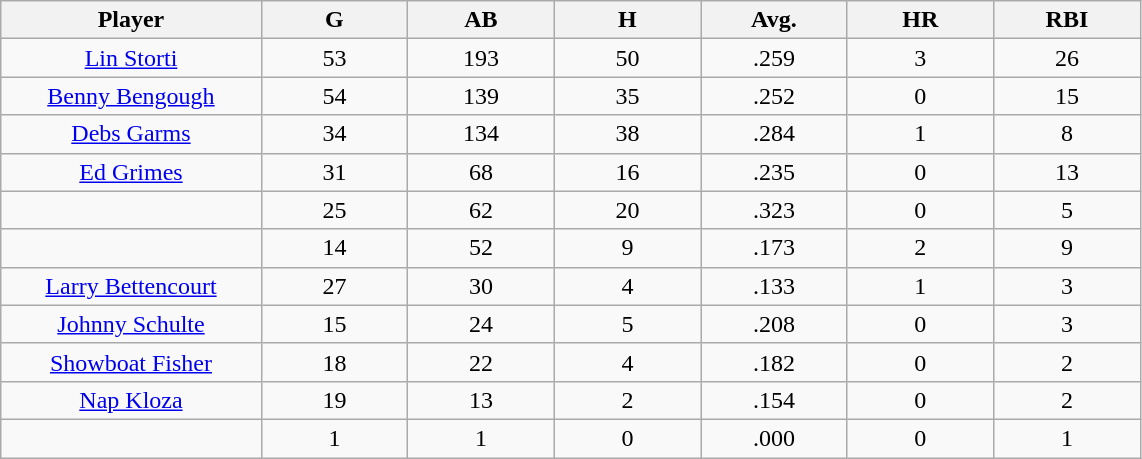<table class="wikitable sortable">
<tr>
<th bgcolor="#DDDDFF" width="16%">Player</th>
<th bgcolor="#DDDDFF" width="9%">G</th>
<th bgcolor="#DDDDFF" width="9%">AB</th>
<th bgcolor="#DDDDFF" width="9%">H</th>
<th bgcolor="#DDDDFF" width="9%">Avg.</th>
<th bgcolor="#DDDDFF" width="9%">HR</th>
<th bgcolor="#DDDDFF" width="9%">RBI</th>
</tr>
<tr align="center">
<td><a href='#'>Lin Storti</a></td>
<td>53</td>
<td>193</td>
<td>50</td>
<td>.259</td>
<td>3</td>
<td>26</td>
</tr>
<tr align=center>
<td><a href='#'>Benny Bengough</a></td>
<td>54</td>
<td>139</td>
<td>35</td>
<td>.252</td>
<td>0</td>
<td>15</td>
</tr>
<tr align=center>
<td><a href='#'>Debs Garms</a></td>
<td>34</td>
<td>134</td>
<td>38</td>
<td>.284</td>
<td>1</td>
<td>8</td>
</tr>
<tr align=center>
<td><a href='#'>Ed Grimes</a></td>
<td>31</td>
<td>68</td>
<td>16</td>
<td>.235</td>
<td>0</td>
<td>13</td>
</tr>
<tr align=center>
<td></td>
<td>25</td>
<td>62</td>
<td>20</td>
<td>.323</td>
<td>0</td>
<td>5</td>
</tr>
<tr align="center">
<td></td>
<td>14</td>
<td>52</td>
<td>9</td>
<td>.173</td>
<td>2</td>
<td>9</td>
</tr>
<tr align="center">
<td><a href='#'>Larry Bettencourt</a></td>
<td>27</td>
<td>30</td>
<td>4</td>
<td>.133</td>
<td>1</td>
<td>3</td>
</tr>
<tr align=center>
<td><a href='#'>Johnny Schulte</a></td>
<td>15</td>
<td>24</td>
<td>5</td>
<td>.208</td>
<td>0</td>
<td>3</td>
</tr>
<tr align=center>
<td><a href='#'>Showboat Fisher</a></td>
<td>18</td>
<td>22</td>
<td>4</td>
<td>.182</td>
<td>0</td>
<td>2</td>
</tr>
<tr align=center>
<td><a href='#'>Nap Kloza</a></td>
<td>19</td>
<td>13</td>
<td>2</td>
<td>.154</td>
<td>0</td>
<td>2</td>
</tr>
<tr align=center>
<td></td>
<td>1</td>
<td>1</td>
<td>0</td>
<td>.000</td>
<td>0</td>
<td>1</td>
</tr>
</table>
